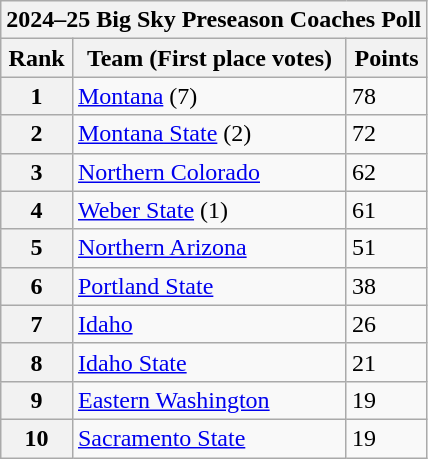<table class="wikitable">
<tr>
<th colspan="3">2024–25 Big Sky Preseason Coaches Poll</th>
</tr>
<tr>
<th>Rank</th>
<th>Team (First place votes)</th>
<th>Points</th>
</tr>
<tr>
<th>1</th>
<td><a href='#'>Montana</a> (7)</td>
<td>78</td>
</tr>
<tr>
<th>2</th>
<td><a href='#'>Montana State</a> (2)</td>
<td>72</td>
</tr>
<tr>
<th>3</th>
<td><a href='#'>Northern Colorado</a></td>
<td>62</td>
</tr>
<tr>
<th>4</th>
<td><a href='#'>Weber State</a> (1)</td>
<td>61</td>
</tr>
<tr>
<th>5</th>
<td><a href='#'>Northern Arizona</a></td>
<td>51</td>
</tr>
<tr>
<th>6</th>
<td><a href='#'>Portland State</a></td>
<td>38</td>
</tr>
<tr>
<th>7</th>
<td><a href='#'>Idaho</a></td>
<td>26</td>
</tr>
<tr>
<th>8</th>
<td><a href='#'>Idaho State</a></td>
<td>21</td>
</tr>
<tr>
<th>9</th>
<td><a href='#'>Eastern Washington</a></td>
<td>19</td>
</tr>
<tr>
<th>10</th>
<td><a href='#'>Sacramento State</a></td>
<td>19</td>
</tr>
</table>
